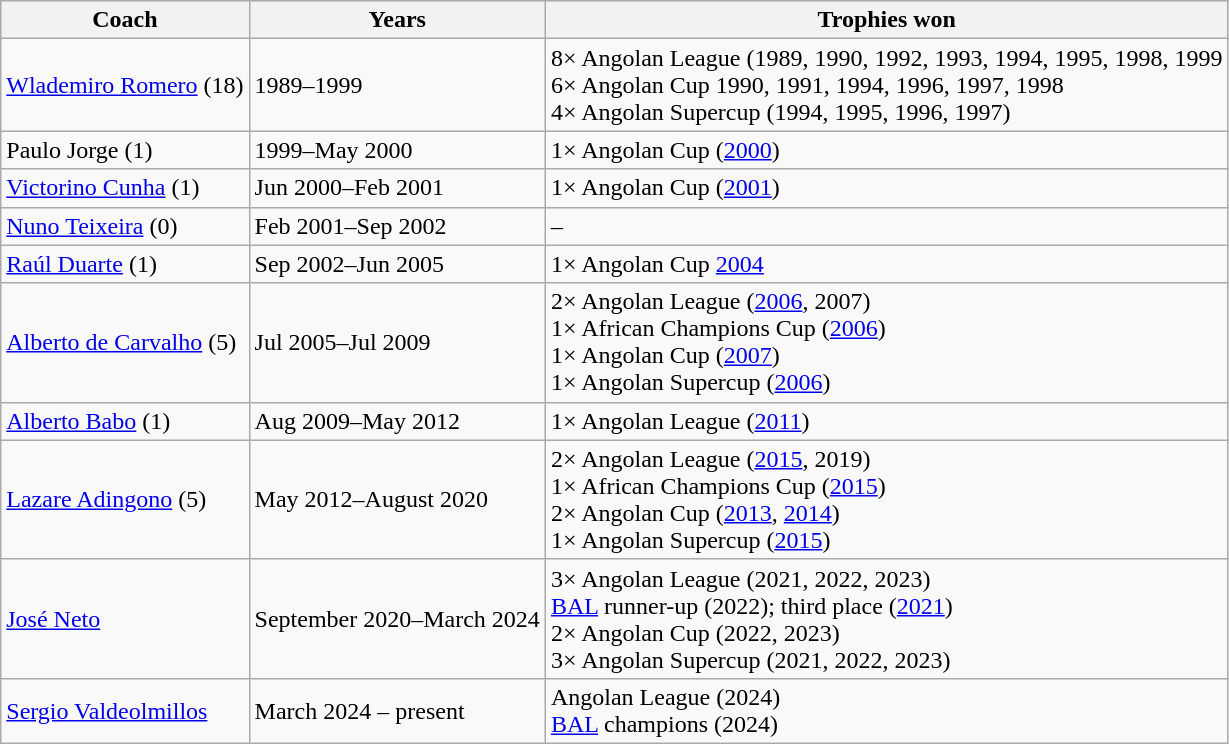<table class="wikitable">
<tr>
<th>Coach</th>
<th>Years</th>
<th>Trophies won</th>
</tr>
<tr>
<td> <a href='#'>Wlademiro Romero</a> <span>(18)</span></td>
<td>1989–1999</td>
<td>8× Angolan League (1989, 1990, 1992, 1993, 1994, 1995, 1998, 1999<br> 6× Angolan Cup 1990, 1991, 1994, 1996, 1997, 1998<br> 4× Angolan Supercup (1994, 1995, 1996, 1997)</td>
</tr>
<tr>
<td> Paulo Jorge <span>(1)</span></td>
<td>1999–May 2000</td>
<td>1× Angolan Cup (<a href='#'>2000</a>)</td>
</tr>
<tr>
<td> <a href='#'>Victorino Cunha</a> <span>(1)</span></td>
<td>Jun 2000–Feb 2001</td>
<td>1× Angolan Cup (<a href='#'>2001</a>)</td>
</tr>
<tr>
<td> <a href='#'>Nuno Teixeira</a> <span>(0)</span></td>
<td>Feb 2001–Sep 2002</td>
<td>–</td>
</tr>
<tr>
<td> <a href='#'>Raúl Duarte</a> <span>(1)</span></td>
<td>Sep 2002–Jun 2005</td>
<td>1× Angolan Cup <a href='#'>2004</a></td>
</tr>
<tr>
<td> <a href='#'>Alberto de Carvalho</a> <span>(5)</span></td>
<td>Jul 2005–Jul 2009</td>
<td>2× Angolan League (<a href='#'>2006</a>, 2007)<br> 1× African Champions Cup (<a href='#'>2006</a>) <br> 1× Angolan Cup (<a href='#'>2007</a>)<br> 1× Angolan Supercup (<a href='#'>2006</a>)</td>
</tr>
<tr>
<td> <a href='#'>Alberto Babo</a> <span>(1)</span></td>
<td>Aug 2009–May 2012</td>
<td>1× Angolan League (<a href='#'>2011</a>)</td>
</tr>
<tr>
<td> <a href='#'>Lazare Adingono</a> <span>(5)</span></td>
<td>May 2012–August 2020</td>
<td>2× Angolan League (<a href='#'>2015</a>, 2019) <br> 1× African Champions Cup (<a href='#'>2015</a>) <br> 2× Angolan Cup (<a href='#'>2013</a>, <a href='#'>2014</a>) <br> 1× Angolan Supercup (<a href='#'>2015</a>)</td>
</tr>
<tr>
<td> <a href='#'>José Neto</a></td>
<td>September 2020–March 2024</td>
<td>3× Angolan League (2021, 2022, 2023) <br><a href='#'>BAL</a> runner-up (2022); third place (<a href='#'>2021</a>)<br>2× Angolan Cup (2022, 2023)<br>3× Angolan Supercup (2021, 2022, 2023)</td>
</tr>
<tr>
<td> <a href='#'>Sergio Valdeolmillos</a></td>
<td>March 2024 – present</td>
<td>Angolan League (2024) <br><a href='#'>BAL</a> champions (2024)</td>
</tr>
</table>
